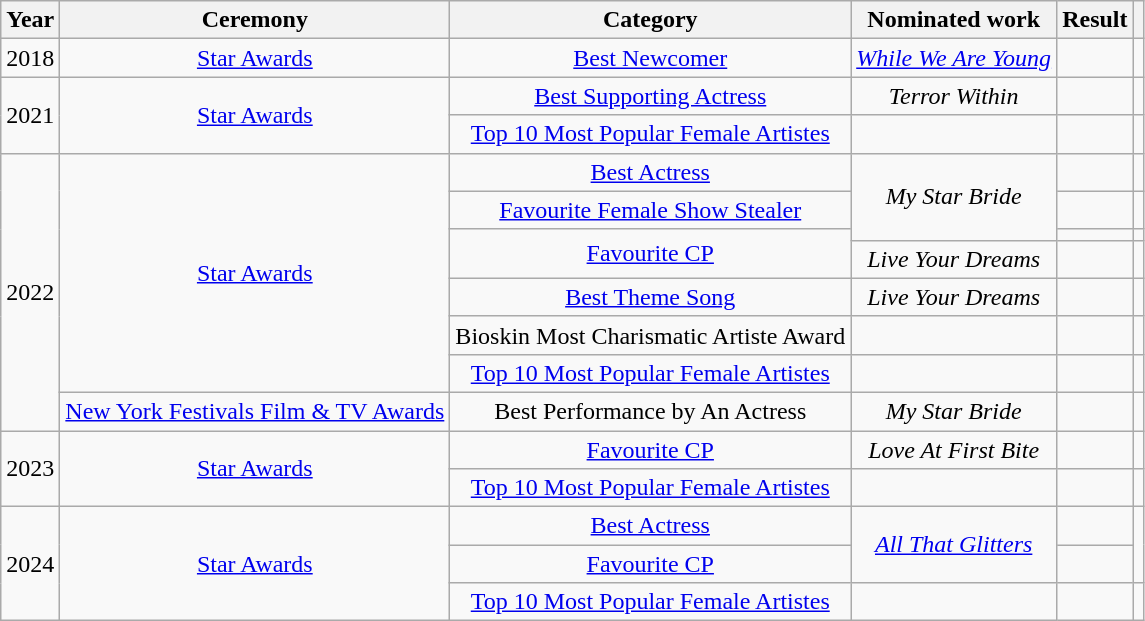<table class="wikitable sortable" style="text-align: center">
<tr>
<th scope="col">Year</th>
<th scope="col">Ceremony</th>
<th scope="col">Category</th>
<th scope="col">Nominated work</th>
<th scope="col">Result</th>
<th scope="col" class="unsortable"></th>
</tr>
<tr>
<td>2018</td>
<td><a href='#'>Star Awards</a></td>
<td><a href='#'>Best Newcomer</a></td>
<td><em><a href='#'>While We Are Young</a></em> </td>
<td></td>
<td></td>
</tr>
<tr>
<td rowspan="2">2021</td>
<td rowspan="2"><a href='#'>Star Awards</a></td>
<td><a href='#'>Best Supporting Actress</a></td>
<td><em>Terror Within</em> </td>
<td></td>
<td></td>
</tr>
<tr>
<td><a href='#'>Top 10 Most Popular Female Artistes</a></td>
<td></td>
<td></td>
<td></td>
</tr>
<tr>
<td rowspan="8">2022</td>
<td rowspan="7"><a href='#'>Star Awards</a></td>
<td><a href='#'>Best Actress</a></td>
<td rowspan="3"><em>My Star Bride</em> </td>
<td></td>
<td></td>
</tr>
<tr>
<td><a href='#'>Favourite Female Show Stealer</a></td>
<td></td>
<td></td>
</tr>
<tr>
<td rowspan="2"><a href='#'>Favourite CP</a></td>
<td></td>
<td></td>
</tr>
<tr>
<td><em>Live Your Dreams</em> </td>
<td></td>
<td></td>
</tr>
<tr>
<td><a href='#'>Best Theme Song</a></td>
<td><em>Live Your Dreams</em> </td>
<td></td>
<td></td>
</tr>
<tr>
<td>Bioskin Most Charismatic Artiste Award</td>
<td></td>
<td></td>
<td></td>
</tr>
<tr>
<td><a href='#'>Top 10 Most Popular Female Artistes</a></td>
<td></td>
<td></td>
<td></td>
</tr>
<tr>
<td><a href='#'>New York Festivals Film & TV Awards</a></td>
<td>Best Performance by An Actress</td>
<td><em>My Star Bride</em> </td>
<td></td>
<td></td>
</tr>
<tr>
<td rowspan="2">2023</td>
<td rowspan="2"><a href='#'>Star Awards</a></td>
<td><a href='#'>Favourite CP</a></td>
<td><em>Love At First Bite</em> </td>
<td></td>
<td></td>
</tr>
<tr>
<td><a href='#'>Top 10 Most Popular Female Artistes</a></td>
<td></td>
<td></td>
<td></td>
</tr>
<tr>
<td rowspan="3">2024</td>
<td rowspan="3"><a href='#'>Star Awards</a></td>
<td><a href='#'>Best Actress</a></td>
<td rowspan="2"><em><a href='#'>All That Glitters</a></em></td>
<td></td>
<td rowspan="2"></td>
</tr>
<tr>
<td><a href='#'>Favourite CP</a></td>
<td></td>
</tr>
<tr>
<td><a href='#'>Top 10 Most Popular Female Artistes</a></td>
<td></td>
<td></td>
<td></td>
</tr>
</table>
